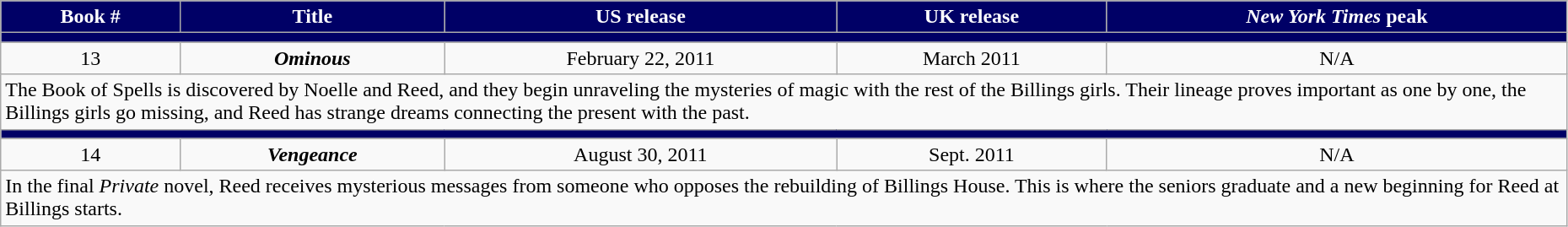<table class="wikitable" style="width:98%; background-color:#FFFFF">
<tr style="color:white">
<th style="background-color: #000066;">Book #</th>
<th style="background-color: #000066;">Title</th>
<th style="background-color: #000066;">US release</th>
<th style="background-color: #000066;">UK release</th>
<th style="background-color: #000066;"><em>New York Times</em> peak</th>
</tr>
<tr>
<td colspan="6" bgcolor="#000066"></td>
</tr>
<tr>
<td align="center">13</td>
<td align="center"><strong><em>Ominous</em></strong></td>
<td align="center">February 22, 2011</td>
<td align="center">March 2011</td>
<td align="center">N/A</td>
</tr>
<tr>
<td colspan="6">The Book of Spells is discovered by Noelle and Reed, and they begin unraveling the mysteries of magic with the rest of the Billings girls.  Their lineage proves important as one by one, the Billings girls go missing, and Reed has strange dreams connecting the present with the past.</td>
</tr>
<tr>
<td colspan="6" bgcolor="#000066"></td>
</tr>
<tr>
<td align="center">14</td>
<td align="center"><strong><em>Vengeance</em></strong></td>
<td align="center">August 30, 2011</td>
<td align="center">Sept. 2011</td>
<td align="center">N/A</td>
</tr>
<tr>
<td colspan="6">In the final <em>Private</em> novel, Reed receives mysterious messages from someone who opposes the rebuilding of Billings House. This is where the seniors graduate and a new beginning for Reed at Billings starts.</td>
</tr>
</table>
